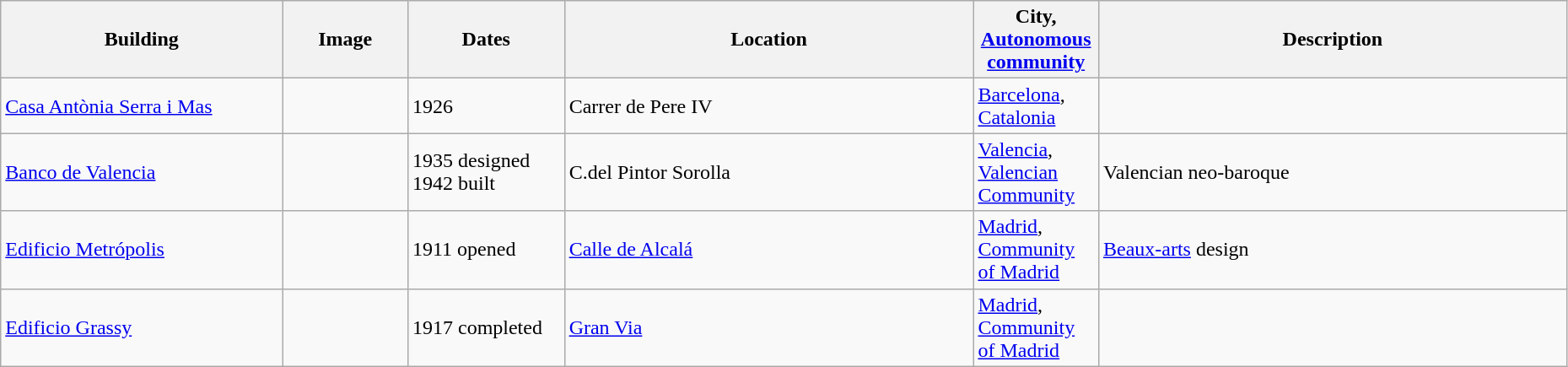<table class="wikitable sortable" style="width:98%">
<tr>
<th width = 18%><strong>Building</strong></th>
<th width = 8% class="unsortable"><strong>Image</strong></th>
<th width = 10%><strong>Dates</strong></th>
<th><strong>Location</strong></th>
<th width = 8%><strong>City, <a href='#'>Autonomous community</a></strong></th>
<th class="unsortable"><strong>Description</strong></th>
</tr>
<tr>
<td><a href='#'>Casa Antònia Serra i Mas</a></td>
<td></td>
<td>1926</td>
<td>Carrer de Pere IV<br></td>
<td><a href='#'>Barcelona</a>, <a href='#'>Catalonia</a></td>
<td></td>
</tr>
<tr>
<td><a href='#'>Banco de Valencia</a></td>
<td></td>
<td>1935 designed <br> 1942 built</td>
<td>C.del Pintor Sorolla<br></td>
<td><a href='#'>Valencia</a>, <a href='#'>Valencian Community</a></td>
<td>Valencian neo-baroque</td>
</tr>
<tr>
<td><a href='#'>Edificio Metrópolis</a></td>
<td></td>
<td>1911 opened</td>
<td><a href='#'>Calle de Alcalá</a><br></td>
<td><a href='#'>Madrid</a>, <a href='#'>Community of Madrid</a></td>
<td><a href='#'>Beaux-arts</a> design</td>
</tr>
<tr>
<td><a href='#'>Edificio Grassy</a></td>
<td></td>
<td>1917 completed</td>
<td><a href='#'>Gran Via</a><br></td>
<td><a href='#'>Madrid</a>, <a href='#'>Community of Madrid</a></td>
<td></td>
</tr>
</table>
